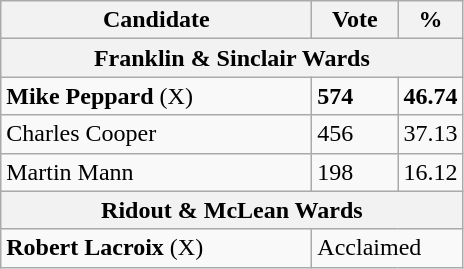<table class="wikitable">
<tr>
<th bgcolor="#DDDDFF" width="200px">Candidate</th>
<th bgcolor="#DDDDFF" width="50px">Vote</th>
<th bgcolor="#DDDDFF" width="30px">%</th>
</tr>
<tr>
<th colspan="3">Franklin & Sinclair Wards</th>
</tr>
<tr>
<td><strong>Mike Peppard</strong> (X)</td>
<td><strong>574</strong></td>
<td><strong>46.74</strong></td>
</tr>
<tr>
<td>Charles Cooper</td>
<td>456</td>
<td>37.13</td>
</tr>
<tr>
<td>Martin Mann</td>
<td>198</td>
<td>16.12</td>
</tr>
<tr>
<th colspan="3">Ridout & McLean Wards</th>
</tr>
<tr>
<td><strong>Robert Lacroix</strong> (X)</td>
<td colspan="2">Acclaimed</td>
</tr>
</table>
